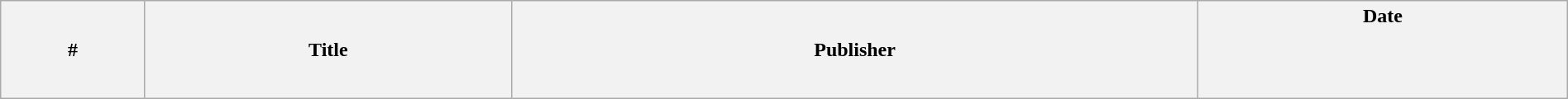<table class="wikitable" style="width:100%; margin:auto">
<tr>
<th>#</th>
<th>Title</th>
<th>Publisher</th>
<th>Date<br><br><br><br></th>
</tr>
</table>
